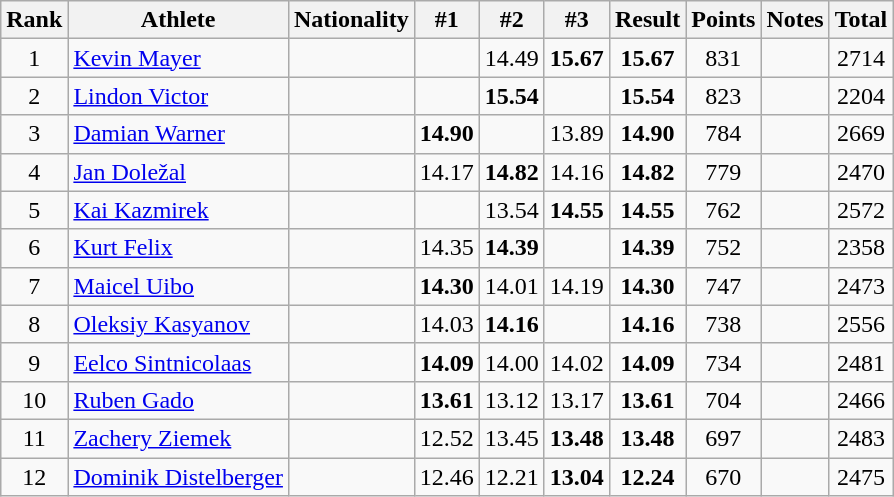<table class="wikitable sortable" style="text-align:center">
<tr>
<th>Rank</th>
<th>Athlete</th>
<th>Nationality</th>
<th>#1</th>
<th>#2</th>
<th>#3</th>
<th>Result</th>
<th>Points</th>
<th>Notes</th>
<th>Total</th>
</tr>
<tr>
<td>1</td>
<td align=left><a href='#'>Kevin Mayer</a></td>
<td align=left></td>
<td></td>
<td>14.49</td>
<td><strong>15.67</strong></td>
<td><strong>15.67</strong></td>
<td>831</td>
<td></td>
<td>2714</td>
</tr>
<tr>
<td>2</td>
<td align=left><a href='#'>Lindon Victor</a></td>
<td align=left></td>
<td></td>
<td><strong>15.54</strong></td>
<td></td>
<td><strong>15.54</strong></td>
<td>823</td>
<td></td>
<td>2204</td>
</tr>
<tr>
<td>3</td>
<td align=left><a href='#'>Damian Warner</a></td>
<td align=left></td>
<td><strong>14.90</strong></td>
<td></td>
<td>13.89</td>
<td><strong>14.90</strong></td>
<td>784</td>
<td></td>
<td>2669</td>
</tr>
<tr>
<td>4</td>
<td align=left><a href='#'>Jan Doležal</a></td>
<td align=left></td>
<td>14.17</td>
<td><strong>14.82</strong></td>
<td>14.16</td>
<td><strong>14.82</strong></td>
<td>779</td>
<td></td>
<td>2470</td>
</tr>
<tr>
<td>5</td>
<td align=left><a href='#'>Kai Kazmirek</a></td>
<td align=left></td>
<td></td>
<td>13.54</td>
<td><strong>14.55</strong></td>
<td><strong>14.55</strong></td>
<td>762</td>
<td></td>
<td>2572</td>
</tr>
<tr>
<td>6</td>
<td align=left><a href='#'>Kurt Felix</a></td>
<td align=left></td>
<td>14.35</td>
<td><strong>14.39</strong></td>
<td></td>
<td><strong>14.39</strong></td>
<td>752</td>
<td></td>
<td>2358</td>
</tr>
<tr>
<td>7</td>
<td align=left><a href='#'>Maicel Uibo</a></td>
<td align=left></td>
<td><strong>14.30</strong></td>
<td>14.01</td>
<td>14.19</td>
<td><strong>14.30</strong></td>
<td>747</td>
<td></td>
<td>2473</td>
</tr>
<tr>
<td>8</td>
<td align=left><a href='#'>Oleksiy Kasyanov</a></td>
<td align=left></td>
<td>14.03</td>
<td><strong>14.16</strong></td>
<td></td>
<td><strong>14.16</strong></td>
<td>738</td>
<td></td>
<td>2556</td>
</tr>
<tr>
<td>9</td>
<td align=left><a href='#'>Eelco Sintnicolaas</a></td>
<td align=left></td>
<td><strong>14.09</strong></td>
<td>14.00</td>
<td>14.02</td>
<td><strong>14.09</strong></td>
<td>734</td>
<td></td>
<td>2481</td>
</tr>
<tr>
<td>10</td>
<td align=left><a href='#'>Ruben Gado</a></td>
<td align=left></td>
<td><strong>13.61</strong></td>
<td>13.12</td>
<td>13.17</td>
<td><strong>13.61</strong></td>
<td>704</td>
<td></td>
<td>2466</td>
</tr>
<tr>
<td>11</td>
<td align=left><a href='#'>Zachery Ziemek</a></td>
<td align=left></td>
<td>12.52</td>
<td>13.45</td>
<td><strong>13.48</strong></td>
<td><strong>13.48</strong></td>
<td>697</td>
<td></td>
<td>2483</td>
</tr>
<tr>
<td>12</td>
<td align=left><a href='#'>Dominik Distelberger</a></td>
<td align=left></td>
<td>12.46</td>
<td>12.21</td>
<td><strong>13.04</strong></td>
<td><strong>12.24</strong></td>
<td>670</td>
<td></td>
<td>2475</td>
</tr>
</table>
